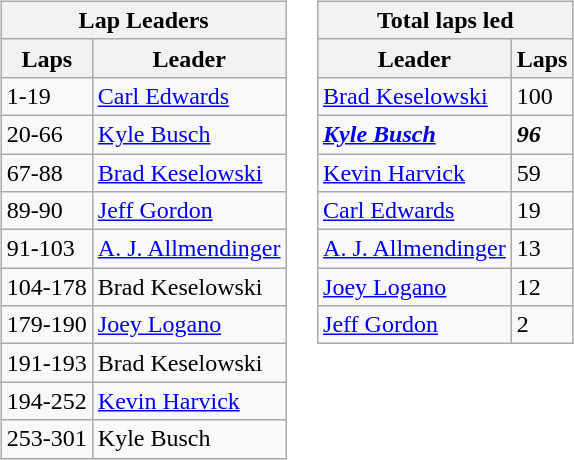<table>
<tr>
<td><br><table class="wikitable">
<tr>
<th colspan="4">Lap Leaders</th>
</tr>
<tr>
<th>Laps</th>
<th>Leader</th>
</tr>
<tr>
<td>1-19</td>
<td><a href='#'>Carl Edwards</a></td>
</tr>
<tr>
<td>20-66</td>
<td><a href='#'>Kyle Busch</a></td>
</tr>
<tr>
<td>67-88</td>
<td><a href='#'>Brad Keselowski</a></td>
</tr>
<tr>
<td>89-90</td>
<td><a href='#'>Jeff Gordon</a></td>
</tr>
<tr>
<td>91-103</td>
<td><a href='#'>A. J. Allmendinger</a></td>
</tr>
<tr>
<td>104-178</td>
<td>Brad Keselowski</td>
</tr>
<tr>
<td>179-190</td>
<td><a href='#'>Joey Logano</a></td>
</tr>
<tr>
<td>191-193</td>
<td>Brad Keselowski</td>
</tr>
<tr>
<td>194-252</td>
<td><a href='#'>Kevin Harvick</a></td>
</tr>
<tr>
<td>253-301</td>
<td>Kyle Busch</td>
</tr>
</table>
</td>
<td valign="top"><br><table class="wikitable">
<tr>
<th colspan="2">Total laps led</th>
</tr>
<tr>
<th>Leader</th>
<th>Laps</th>
</tr>
<tr>
<td><a href='#'>Brad Keselowski</a></td>
<td>100</td>
</tr>
<tr>
<td><strong><em><a href='#'>Kyle Busch</a></em></strong></td>
<td><strong><em>96</em></strong></td>
</tr>
<tr>
<td><a href='#'>Kevin Harvick</a></td>
<td>59</td>
</tr>
<tr>
<td><a href='#'>Carl Edwards</a></td>
<td>19</td>
</tr>
<tr>
<td><a href='#'>A. J. Allmendinger</a></td>
<td>13</td>
</tr>
<tr>
<td><a href='#'>Joey Logano</a></td>
<td>12</td>
</tr>
<tr>
<td><a href='#'>Jeff Gordon</a></td>
<td>2</td>
</tr>
</table>
</td>
</tr>
</table>
